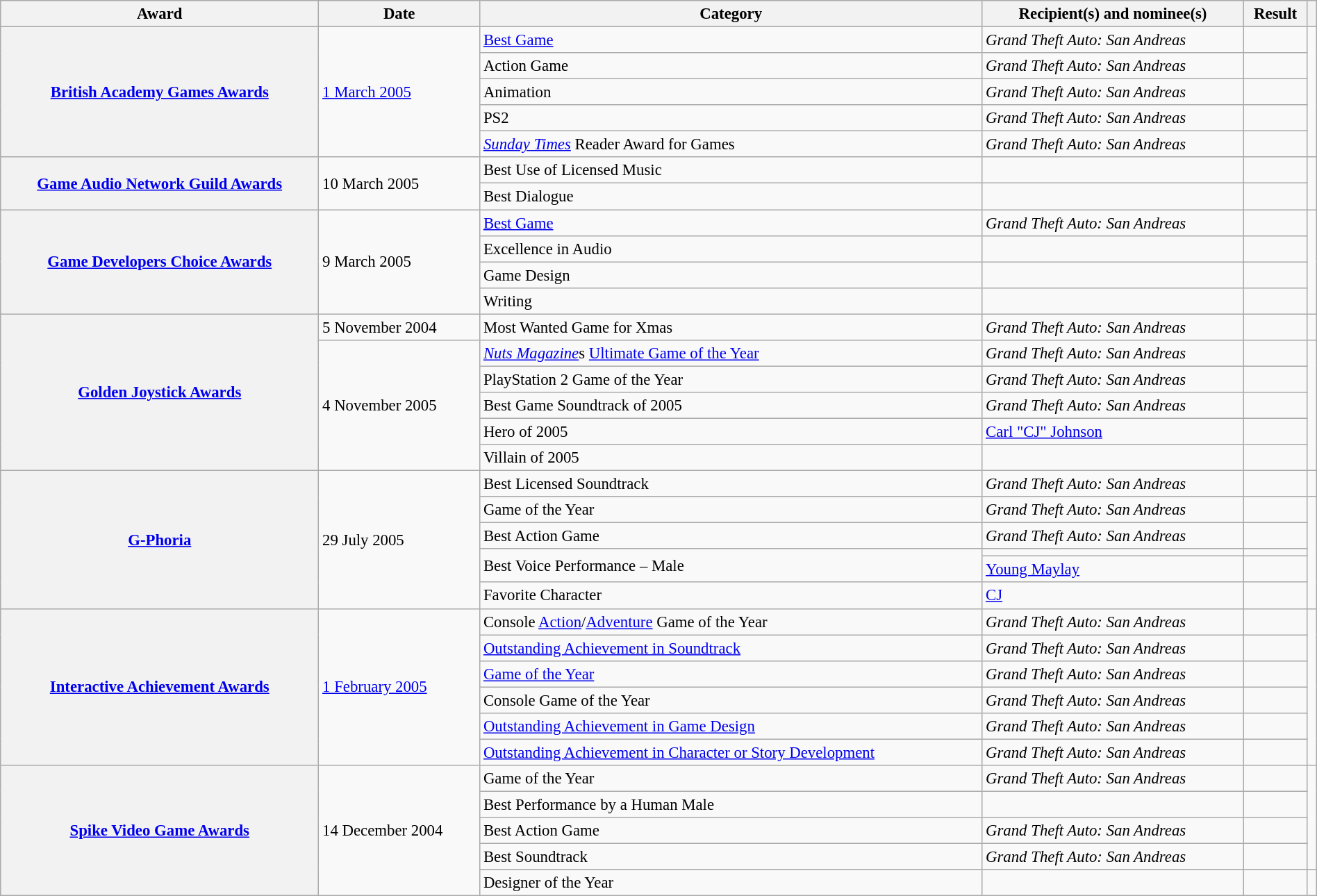<table class="wikitable plainrowheaders sortable" style="font-size: 95%; width: 100%;">
<tr>
<th scope="col">Award</th>
<th scope="col">Date</th>
<th scope="col">Category</th>
<th scope="col">Recipient(s) and nominee(s)</th>
<th scope="col">Result</th>
<th scope="col" class="unsortable"></th>
</tr>
<tr>
<th scope="row" rowspan="5"><a href='#'>British Academy Games Awards</a></th>
<td rowspan="5"><a href='#'>1 March 2005</a></td>
<td><a href='#'>Best Game</a></td>
<td><em>Grand Theft Auto: San Andreas</em></td>
<td></td>
<td style="text-align:center;" rowspan="5"></td>
</tr>
<tr>
<td>Action Game</td>
<td><em>Grand Theft Auto: San Andreas</em></td>
<td></td>
</tr>
<tr>
<td>Animation</td>
<td><em>Grand Theft Auto: San Andreas</em></td>
<td></td>
</tr>
<tr>
<td>PS2</td>
<td><em>Grand Theft Auto: San Andreas</em></td>
<td></td>
</tr>
<tr>
<td><em><a href='#'>Sunday Times</a></em> Reader Award for Games</td>
<td><em>Grand Theft Auto: San Andreas</em></td>
<td></td>
</tr>
<tr>
<th scope="row" rowspan="2"><a href='#'>Game Audio Network Guild Awards</a></th>
<td rowspan="2">10 March 2005</td>
<td>Best Use of Licensed Music</td>
<td></td>
<td></td>
<td style="text-align:center;" rowspan="2"></td>
</tr>
<tr>
<td>Best Dialogue</td>
<td></td>
<td></td>
</tr>
<tr>
<th scope="row" rowspan="4"><a href='#'>Game Developers Choice Awards</a></th>
<td rowspan="4">9 March 2005</td>
<td><a href='#'>Best Game</a></td>
<td><em>Grand Theft Auto: San Andreas</em></td>
<td></td>
<td style="text-align:center;" rowspan="4"></td>
</tr>
<tr>
<td>Excellence in Audio</td>
<td></td>
<td></td>
</tr>
<tr>
<td>Game Design</td>
<td></td>
<td></td>
</tr>
<tr>
<td>Writing</td>
<td></td>
<td></td>
</tr>
<tr>
<th scope="row" rowspan="6"><a href='#'>Golden Joystick Awards</a></th>
<td>5 November 2004</td>
<td>Most Wanted Game for Xmas</td>
<td><em>Grand Theft Auto: San Andreas</em></td>
<td></td>
<td style="text-align:center;"></td>
</tr>
<tr>
<td rowspan="5">4 November 2005</td>
<td><em><a href='#'>Nuts Magazine</a></em>s <a href='#'>Ultimate Game of the Year</a></td>
<td><em>Grand Theft Auto: San Andreas</em></td>
<td></td>
<td style="text-align:center;" rowspan="5"></td>
</tr>
<tr>
<td>PlayStation 2 Game of the Year</td>
<td><em>Grand Theft Auto: San Andreas</em></td>
<td></td>
</tr>
<tr>
<td>Best Game Soundtrack of 2005</td>
<td><em>Grand Theft Auto: San Andreas</em></td>
<td></td>
</tr>
<tr>
<td>Hero of 2005</td>
<td><a href='#'>Carl "CJ" Johnson</a></td>
<td></td>
</tr>
<tr>
<td>Villain of 2005</td>
<td></td>
<td></td>
</tr>
<tr>
<th scope="row" rowspan="6"><a href='#'>G-Phoria</a></th>
<td rowspan="6">29 July 2005</td>
<td>Best Licensed Soundtrack</td>
<td><em>Grand Theft Auto: San Andreas</em></td>
<td></td>
<td style="text-align:center;"></td>
</tr>
<tr>
<td>Game of the Year</td>
<td><em>Grand Theft Auto: San Andreas</em></td>
<td></td>
<td style="text-align:center;" rowspan="5"></td>
</tr>
<tr>
<td>Best Action Game</td>
<td><em>Grand Theft Auto: San Andreas</em></td>
<td></td>
</tr>
<tr>
<td rowspan="2">Best Voice Performance – Male</td>
<td></td>
<td></td>
</tr>
<tr>
<td><a href='#'>Young Maylay</a></td>
<td></td>
</tr>
<tr>
<td>Favorite Character</td>
<td><a href='#'>CJ</a></td>
<td></td>
</tr>
<tr>
<th scope="row" rowspan="6"><a href='#'>Interactive Achievement Awards</a></th>
<td rowspan="6"><a href='#'>1 February 2005</a></td>
<td>Console <a href='#'>Action</a>/<a href='#'>Adventure</a> Game of the Year</td>
<td><em>Grand Theft Auto: San Andreas</em></td>
<td></td>
<td style="text-align:center;" rowspan="6"></td>
</tr>
<tr>
<td><a href='#'>Outstanding Achievement in Soundtrack</a></td>
<td><em>Grand Theft Auto: San Andreas</em></td>
<td></td>
</tr>
<tr>
<td><a href='#'>Game of the Year</a></td>
<td><em>Grand Theft Auto: San Andreas</em></td>
<td></td>
</tr>
<tr>
<td>Console Game of the Year</td>
<td><em>Grand Theft Auto: San Andreas</em></td>
<td></td>
</tr>
<tr>
<td><a href='#'>Outstanding Achievement in Game Design</a></td>
<td><em>Grand Theft Auto: San Andreas</em></td>
<td></td>
</tr>
<tr>
<td><a href='#'>Outstanding Achievement in Character or Story Development</a></td>
<td><em>Grand Theft Auto: San Andreas</em></td>
<td></td>
</tr>
<tr>
<th scope="row" rowspan="5"><a href='#'>Spike Video Game Awards</a></th>
<td rowspan="5">14 December 2004</td>
<td>Game of the Year</td>
<td><em>Grand Theft Auto: San Andreas</em></td>
<td></td>
<td style="text-align:center;" rowspan="4"></td>
</tr>
<tr>
<td>Best Performance by a Human Male</td>
<td></td>
<td></td>
</tr>
<tr>
<td>Best Action Game</td>
<td><em>Grand Theft Auto: San Andreas</em></td>
<td></td>
</tr>
<tr>
<td>Best Soundtrack</td>
<td><em>Grand Theft Auto: San Andreas</em></td>
<td></td>
</tr>
<tr>
<td>Designer of the Year</td>
<td></td>
<td></td>
<td style="text-align:center;"></td>
</tr>
</table>
